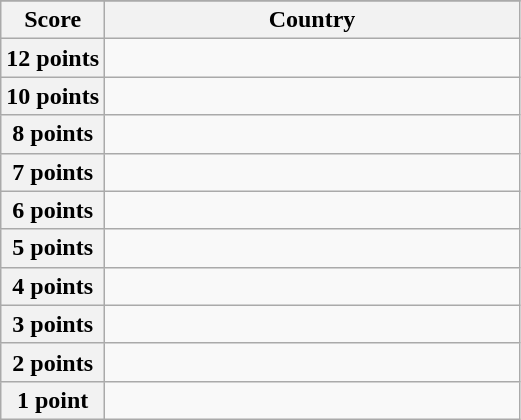<table class="wikitable">
<tr>
</tr>
<tr>
<th scope="col" width="20%">Score</th>
<th scope="col">Country</th>
</tr>
<tr>
<th scope="row">12 points</th>
<td></td>
</tr>
<tr>
<th scope="row">10 points</th>
<td></td>
</tr>
<tr>
<th scope="row">8 points</th>
<td></td>
</tr>
<tr>
<th scope="row">7 points</th>
<td></td>
</tr>
<tr>
<th scope="row">6 points</th>
<td></td>
</tr>
<tr>
<th scope="row">5 points</th>
<td></td>
</tr>
<tr>
<th scope="row">4 points</th>
<td></td>
</tr>
<tr>
<th scope="row">3 points</th>
<td></td>
</tr>
<tr>
<th scope="row">2 points</th>
<td></td>
</tr>
<tr>
<th scope="row">1 point</th>
<td></td>
</tr>
</table>
